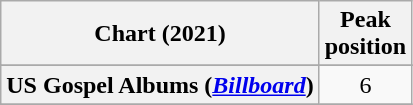<table class="wikitable sortable plainrowheaders" style="text-align:center">
<tr>
<th scope="col">Chart (2021)</th>
<th scope="col">Peak<br> position</th>
</tr>
<tr>
</tr>
<tr>
<th scope="row">US Gospel Albums (<a href='#'><em>Billboard</em></a>)</th>
<td>6</td>
</tr>
<tr>
</tr>
</table>
